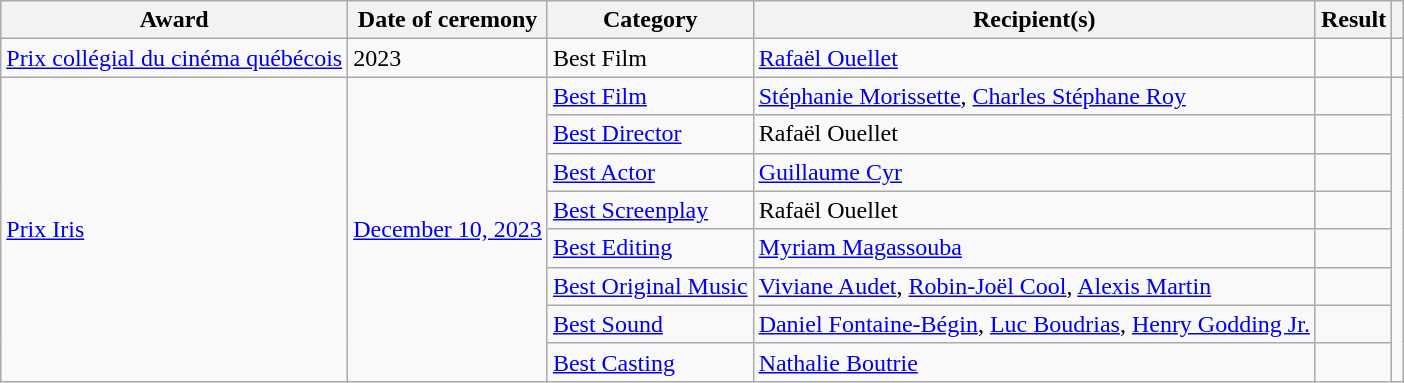<table class="wikitable plainrowheaders sortable">
<tr>
<th scope="col">Award</th>
<th scope="col">Date of ceremony</th>
<th scope="col">Category</th>
<th scope="col">Recipient(s)</th>
<th scope="col">Result</th>
<th scope="col" class="unsortable"></th>
</tr>
<tr>
<td><a href='#'>Prix collégial du cinéma québécois</a></td>
<td>2023</td>
<td>Best Film</td>
<td><a href='#'>Rafaël Ouellet</a></td>
<td></td>
<td></td>
</tr>
<tr>
<td rowspan=8><a href='#'>Prix Iris</a></td>
<td rowspan=8><a href='#'>December 10, 2023</a></td>
<td><a href='#'>Best Film</a></td>
<td><a href='#'>Stéphanie Morissette</a>, <a href='#'>Charles Stéphane Roy</a></td>
<td></td>
<td rowspan=8></td>
</tr>
<tr>
<td><a href='#'>Best Director</a></td>
<td>Rafaël Ouellet</td>
<td></td>
</tr>
<tr>
<td><a href='#'>Best Actor</a></td>
<td><a href='#'>Guillaume Cyr</a></td>
<td></td>
</tr>
<tr>
<td><a href='#'>Best Screenplay</a></td>
<td>Rafaël Ouellet</td>
<td></td>
</tr>
<tr>
<td><a href='#'>Best Editing</a></td>
<td><a href='#'>Myriam Magassouba</a></td>
<td></td>
</tr>
<tr>
<td><a href='#'>Best Original Music</a></td>
<td><a href='#'>Viviane Audet</a>, <a href='#'>Robin-Joël Cool</a>, <a href='#'>Alexis Martin</a></td>
<td></td>
</tr>
<tr>
<td><a href='#'>Best Sound</a></td>
<td><a href='#'>Daniel Fontaine-Bégin</a>, <a href='#'>Luc Boudrias</a>, <a href='#'>Henry Godding Jr.</a></td>
<td></td>
</tr>
<tr>
<td><a href='#'>Best Casting</a></td>
<td><a href='#'>Nathalie Boutrie</a></td>
<td></td>
</tr>
</table>
